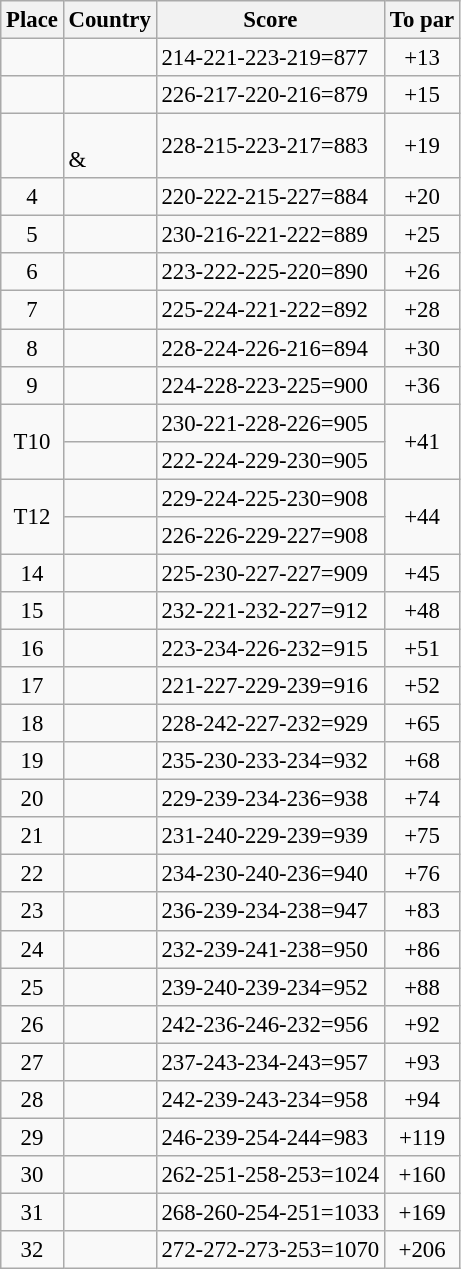<table class="wikitable" style="font-size:95%;">
<tr>
<th>Place</th>
<th>Country</th>
<th>Score</th>
<th>To par</th>
</tr>
<tr>
<td align=center></td>
<td></td>
<td>214-221-223-219=877</td>
<td align=center>+13</td>
</tr>
<tr>
<td align=center></td>
<td></td>
<td>226-217-220-216=879</td>
<td align=center>+15</td>
</tr>
<tr>
<td align=center></td>
<td><br>& </td>
<td>228-215-223-217=883</td>
<td align=center>+19</td>
</tr>
<tr>
<td align=center>4</td>
<td></td>
<td>220-222-215-227=884</td>
<td align=center>+20</td>
</tr>
<tr>
<td align=center>5</td>
<td></td>
<td>230-216-221-222=889</td>
<td align=center>+25</td>
</tr>
<tr>
<td align=center>6</td>
<td></td>
<td>223-222-225-220=890</td>
<td align=center>+26</td>
</tr>
<tr>
<td align=center>7</td>
<td></td>
<td>225-224-221-222=892</td>
<td align=center>+28</td>
</tr>
<tr>
<td align=center>8</td>
<td></td>
<td>228-224-226-216=894</td>
<td align=center>+30</td>
</tr>
<tr>
<td align=center>9</td>
<td></td>
<td>224-228-223-225=900</td>
<td align=center>+36</td>
</tr>
<tr>
<td align=center rowspan=2>T10</td>
<td></td>
<td>230-221-228-226=905</td>
<td align=center rowspan=2>+41</td>
</tr>
<tr>
<td></td>
<td>222-224-229-230=905</td>
</tr>
<tr>
<td align=center rowspan=2>T12</td>
<td></td>
<td>229-224-225-230=908</td>
<td align=center rowspan=2>+44</td>
</tr>
<tr>
<td></td>
<td>226-226-229-227=908</td>
</tr>
<tr>
<td align=center>14</td>
<td></td>
<td>225-230-227-227=909</td>
<td align=center>+45</td>
</tr>
<tr>
<td align=center>15</td>
<td></td>
<td>232-221-232-227=912</td>
<td align=center>+48</td>
</tr>
<tr>
<td align=center>16</td>
<td></td>
<td>223-234-226-232=915</td>
<td align=center>+51</td>
</tr>
<tr>
<td align=center>17</td>
<td></td>
<td>221-227-229-239=916</td>
<td align=center>+52</td>
</tr>
<tr>
<td align=center>18</td>
<td></td>
<td>228-242-227-232=929</td>
<td align=center>+65</td>
</tr>
<tr>
<td align=center>19</td>
<td></td>
<td>235-230-233-234=932</td>
<td align=center>+68</td>
</tr>
<tr>
<td align=center>20</td>
<td></td>
<td>229-239-234-236=938</td>
<td align=center>+74</td>
</tr>
<tr>
<td align=center>21</td>
<td></td>
<td>231-240-229-239=939</td>
<td align=center>+75</td>
</tr>
<tr>
<td align=center>22</td>
<td></td>
<td>234-230-240-236=940</td>
<td align=center>+76</td>
</tr>
<tr>
<td align=center>23</td>
<td></td>
<td>236-239-234-238=947</td>
<td align=center>+83</td>
</tr>
<tr>
<td align=center>24</td>
<td></td>
<td>232-239-241-238=950</td>
<td align=center>+86</td>
</tr>
<tr>
<td align=center>25</td>
<td></td>
<td>239-240-239-234=952</td>
<td align=center>+88</td>
</tr>
<tr>
<td align=center>26</td>
<td></td>
<td>242-236-246-232=956</td>
<td align=center>+92</td>
</tr>
<tr>
<td align=center>27</td>
<td></td>
<td>237-243-234-243=957</td>
<td align=center>+93</td>
</tr>
<tr>
<td align=center>28</td>
<td></td>
<td>242-239-243-234=958</td>
<td align=center>+94</td>
</tr>
<tr>
<td align=center>29</td>
<td></td>
<td>246-239-254-244=983</td>
<td align=center>+119</td>
</tr>
<tr>
<td align=center>30</td>
<td></td>
<td>262-251-258-253=1024</td>
<td align=center>+160</td>
</tr>
<tr>
<td align=center>31</td>
<td></td>
<td>268-260-254-251=1033</td>
<td align=center>+169</td>
</tr>
<tr>
<td align=center>32</td>
<td></td>
<td>272-272-273-253=1070</td>
<td align=center>+206</td>
</tr>
</table>
